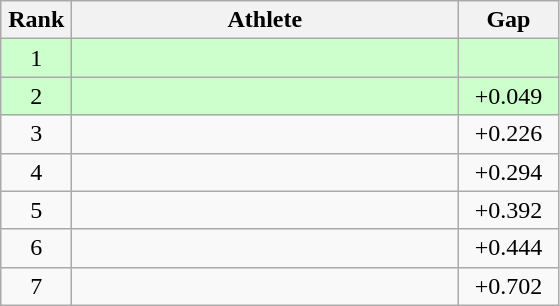<table class=wikitable style="text-align:center">
<tr>
<th width=40>Rank</th>
<th width=250>Athlete</th>
<th width=60>Gap</th>
</tr>
<tr bgcolor="ccffcc">
<td>1</td>
<td align=left></td>
<td></td>
</tr>
<tr bgcolor="ccffcc">
<td>2</td>
<td align=left></td>
<td>+0.049</td>
</tr>
<tr>
<td>3</td>
<td align=left></td>
<td>+0.226</td>
</tr>
<tr>
<td>4</td>
<td align=left></td>
<td>+0.294</td>
</tr>
<tr>
<td>5</td>
<td align=left></td>
<td>+0.392</td>
</tr>
<tr>
<td>6</td>
<td align=left></td>
<td>+0.444</td>
</tr>
<tr>
<td>7</td>
<td align=left></td>
<td>+0.702</td>
</tr>
</table>
